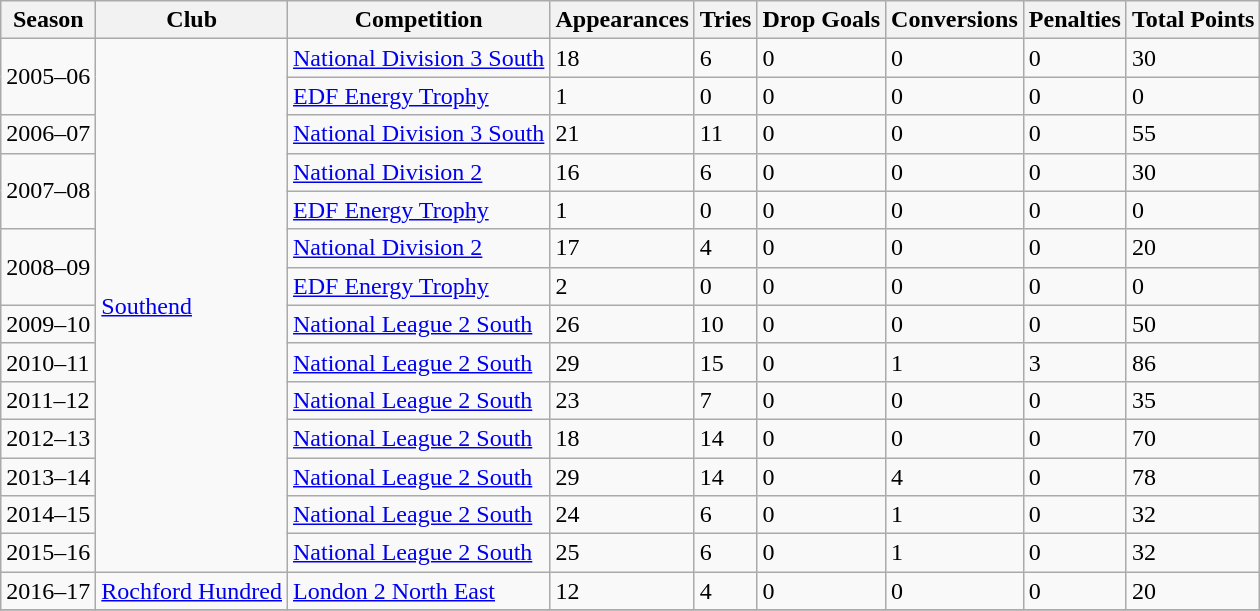<table class="wikitable sortable">
<tr>
<th>Season</th>
<th>Club</th>
<th>Competition</th>
<th>Appearances</th>
<th>Tries</th>
<th>Drop Goals</th>
<th>Conversions</th>
<th>Penalties</th>
<th>Total Points</th>
</tr>
<tr>
<td rowspan=2 align=left>2005–06</td>
<td rowspan=14 align=left><a href='#'>Southend</a></td>
<td><a href='#'>National Division 3 South</a></td>
<td>18</td>
<td>6</td>
<td>0</td>
<td>0</td>
<td>0</td>
<td>30</td>
</tr>
<tr>
<td><a href='#'>EDF Energy Trophy</a></td>
<td>1</td>
<td>0</td>
<td>0</td>
<td>0</td>
<td>0</td>
<td>0</td>
</tr>
<tr>
<td>2006–07</td>
<td><a href='#'>National Division 3 South</a></td>
<td>21</td>
<td>11</td>
<td>0</td>
<td>0</td>
<td>0</td>
<td>55</td>
</tr>
<tr>
<td rowspan=2 align=left>2007–08</td>
<td><a href='#'>National Division 2</a></td>
<td>16</td>
<td>6</td>
<td>0</td>
<td>0</td>
<td>0</td>
<td>30</td>
</tr>
<tr>
<td><a href='#'>EDF Energy Trophy</a></td>
<td>1</td>
<td>0</td>
<td>0</td>
<td>0</td>
<td>0</td>
<td>0</td>
</tr>
<tr>
<td rowspan=2 align=left>2008–09</td>
<td><a href='#'>National Division 2</a></td>
<td>17</td>
<td>4</td>
<td>0</td>
<td>0</td>
<td>0</td>
<td>20</td>
</tr>
<tr>
<td><a href='#'>EDF Energy Trophy</a></td>
<td>2</td>
<td>0</td>
<td>0</td>
<td>0</td>
<td>0</td>
<td>0</td>
</tr>
<tr>
<td>2009–10</td>
<td><a href='#'>National League 2 South</a></td>
<td>26</td>
<td>10</td>
<td>0</td>
<td>0</td>
<td>0</td>
<td>50</td>
</tr>
<tr>
<td>2010–11</td>
<td><a href='#'>National League 2 South</a></td>
<td>29</td>
<td>15</td>
<td>0</td>
<td>1</td>
<td>3</td>
<td>86</td>
</tr>
<tr>
<td>2011–12</td>
<td><a href='#'>National League 2 South</a></td>
<td>23</td>
<td>7</td>
<td>0</td>
<td>0</td>
<td>0</td>
<td>35</td>
</tr>
<tr>
<td>2012–13</td>
<td><a href='#'>National League 2 South</a></td>
<td>18</td>
<td>14</td>
<td>0</td>
<td>0</td>
<td>0</td>
<td>70</td>
</tr>
<tr>
<td>2013–14</td>
<td><a href='#'>National League 2 South</a></td>
<td>29</td>
<td>14</td>
<td>0</td>
<td>4</td>
<td>0</td>
<td>78</td>
</tr>
<tr>
<td>2014–15</td>
<td><a href='#'>National League 2 South</a></td>
<td>24</td>
<td>6</td>
<td>0</td>
<td>1</td>
<td>0</td>
<td>32</td>
</tr>
<tr>
<td>2015–16</td>
<td><a href='#'>National League 2 South</a></td>
<td>25</td>
<td>6</td>
<td>0</td>
<td>1</td>
<td>0</td>
<td>32</td>
</tr>
<tr>
<td>2016–17</td>
<td><a href='#'>Rochford Hundred</a></td>
<td><a href='#'>London 2 North East</a></td>
<td>12</td>
<td>4</td>
<td>0</td>
<td>0</td>
<td>0</td>
<td>20</td>
</tr>
<tr>
</tr>
</table>
